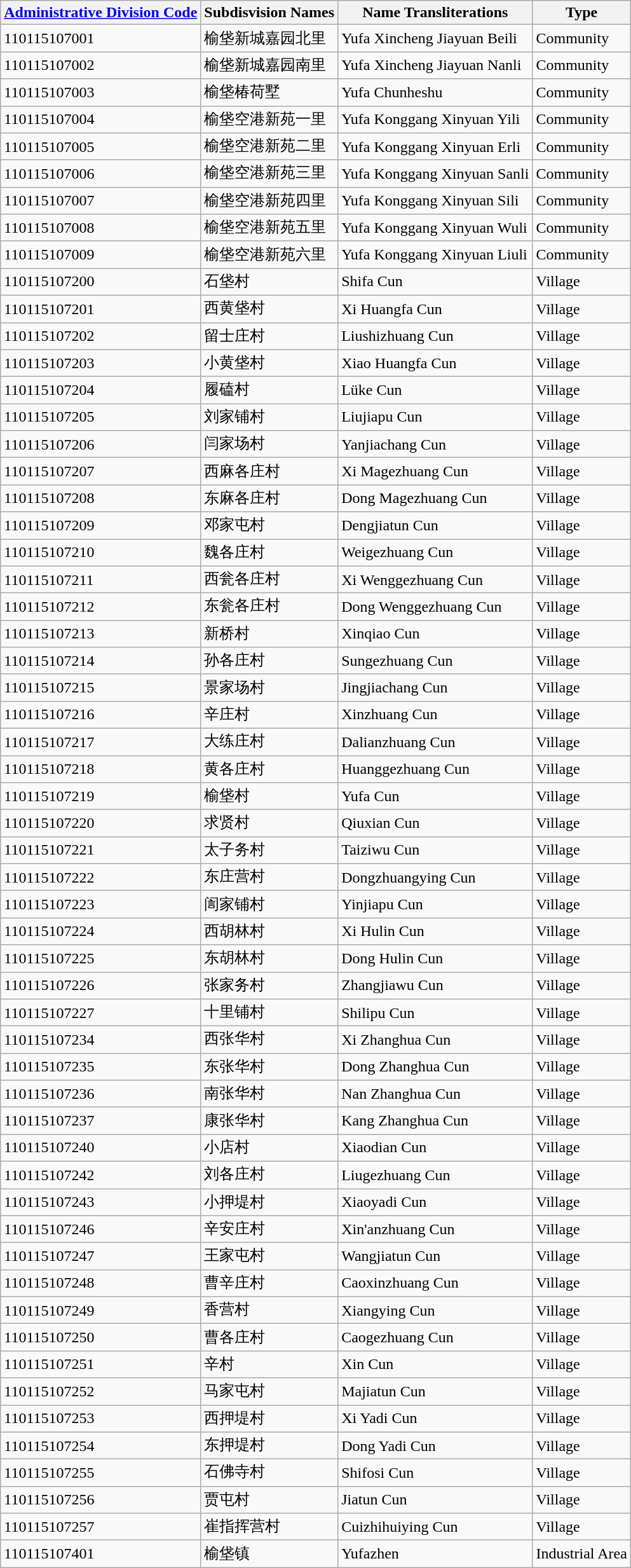<table class="wikitable sortable">
<tr>
<th><a href='#'>Administrative Division Code</a></th>
<th>Subdisvision Names</th>
<th>Name Transliterations</th>
<th>Type</th>
</tr>
<tr>
<td>110115107001</td>
<td>榆垡新城嘉园北里</td>
<td>Yufa Xincheng Jiayuan Beili</td>
<td>Community</td>
</tr>
<tr>
<td>110115107002</td>
<td>榆垡新城嘉园南里</td>
<td>Yufa Xincheng Jiayuan Nanli</td>
<td>Community</td>
</tr>
<tr>
<td>110115107003</td>
<td>榆垡椿荷墅</td>
<td>Yufa Chunheshu</td>
<td>Community</td>
</tr>
<tr>
<td>110115107004</td>
<td>榆垡空港新苑一里</td>
<td>Yufa Konggang Xinyuan Yili</td>
<td>Community</td>
</tr>
<tr>
<td>110115107005</td>
<td>榆垡空港新苑二里</td>
<td>Yufa Konggang Xinyuan Erli</td>
<td>Community</td>
</tr>
<tr>
<td>110115107006</td>
<td>榆垡空港新苑三里</td>
<td>Yufa Konggang Xinyuan Sanli</td>
<td>Community</td>
</tr>
<tr>
<td>110115107007</td>
<td>榆垡空港新苑四里</td>
<td>Yufa Konggang Xinyuan Sili</td>
<td>Community</td>
</tr>
<tr>
<td>110115107008</td>
<td>榆垡空港新苑五里</td>
<td>Yufa Konggang Xinyuan Wuli</td>
<td>Community</td>
</tr>
<tr>
<td>110115107009</td>
<td>榆垡空港新苑六里</td>
<td>Yufa Konggang Xinyuan Liuli</td>
<td>Community</td>
</tr>
<tr>
<td>110115107200</td>
<td>石垡村</td>
<td>Shifa Cun</td>
<td>Village</td>
</tr>
<tr>
<td>110115107201</td>
<td>西黄垡村</td>
<td>Xi Huangfa Cun</td>
<td>Village</td>
</tr>
<tr>
<td>110115107202</td>
<td>留士庄村</td>
<td>Liushizhuang Cun</td>
<td>Village</td>
</tr>
<tr>
<td>110115107203</td>
<td>小黄垡村</td>
<td>Xiao Huangfa Cun</td>
<td>Village</td>
</tr>
<tr>
<td>110115107204</td>
<td>履磕村</td>
<td>Lüke Cun</td>
<td>Village</td>
</tr>
<tr>
<td>110115107205</td>
<td>刘家铺村</td>
<td>Liujiapu Cun</td>
<td>Village</td>
</tr>
<tr>
<td>110115107206</td>
<td>闫家场村</td>
<td>Yanjiachang Cun</td>
<td>Village</td>
</tr>
<tr>
<td>110115107207</td>
<td>西麻各庄村</td>
<td>Xi Magezhuang Cun</td>
<td>Village</td>
</tr>
<tr>
<td>110115107208</td>
<td>东麻各庄村</td>
<td>Dong Magezhuang Cun</td>
<td>Village</td>
</tr>
<tr>
<td>110115107209</td>
<td>邓家屯村</td>
<td>Dengjiatun Cun</td>
<td>Village</td>
</tr>
<tr>
<td>110115107210</td>
<td>魏各庄村</td>
<td>Weigezhuang Cun</td>
<td>Village</td>
</tr>
<tr>
<td>110115107211</td>
<td>西瓮各庄村</td>
<td>Xi Wenggezhuang Cun</td>
<td>Village</td>
</tr>
<tr>
<td>110115107212</td>
<td>东瓮各庄村</td>
<td>Dong Wenggezhuang Cun</td>
<td>Village</td>
</tr>
<tr>
<td>110115107213</td>
<td>新桥村</td>
<td>Xinqiao Cun</td>
<td>Village</td>
</tr>
<tr>
<td>110115107214</td>
<td>孙各庄村</td>
<td>Sungezhuang Cun</td>
<td>Village</td>
</tr>
<tr>
<td>110115107215</td>
<td>景家场村</td>
<td>Jingjiachang Cun</td>
<td>Village</td>
</tr>
<tr>
<td>110115107216</td>
<td>辛庄村</td>
<td>Xinzhuang Cun</td>
<td>Village</td>
</tr>
<tr>
<td>110115107217</td>
<td>大练庄村</td>
<td>Dalianzhuang Cun</td>
<td>Village</td>
</tr>
<tr>
<td>110115107218</td>
<td>黄各庄村</td>
<td>Huanggezhuang Cun</td>
<td>Village</td>
</tr>
<tr>
<td>110115107219</td>
<td>榆垡村</td>
<td>Yufa Cun</td>
<td>Village</td>
</tr>
<tr>
<td>110115107220</td>
<td>求贤村</td>
<td>Qiuxian Cun</td>
<td>Village</td>
</tr>
<tr>
<td>110115107221</td>
<td>太子务村</td>
<td>Taiziwu Cun</td>
<td>Village</td>
</tr>
<tr>
<td>110115107222</td>
<td>东庄营村</td>
<td>Dongzhuangying Cun</td>
<td>Village</td>
</tr>
<tr>
<td>110115107223</td>
<td>訚家铺村</td>
<td>Yinjiapu Cun</td>
<td>Village</td>
</tr>
<tr>
<td>110115107224</td>
<td>西胡林村</td>
<td>Xi Hulin Cun</td>
<td>Village</td>
</tr>
<tr>
<td>110115107225</td>
<td>东胡林村</td>
<td>Dong Hulin Cun</td>
<td>Village</td>
</tr>
<tr>
<td>110115107226</td>
<td>张家务村</td>
<td>Zhangjiawu Cun</td>
<td>Village</td>
</tr>
<tr>
<td>110115107227</td>
<td>十里铺村</td>
<td>Shilipu Cun</td>
<td>Village</td>
</tr>
<tr>
<td>110115107234</td>
<td>西张华村</td>
<td>Xi Zhanghua Cun</td>
<td>Village</td>
</tr>
<tr>
<td>110115107235</td>
<td>东张华村</td>
<td>Dong Zhanghua Cun</td>
<td>Village</td>
</tr>
<tr>
<td>110115107236</td>
<td>南张华村</td>
<td>Nan Zhanghua Cun</td>
<td>Village</td>
</tr>
<tr>
<td>110115107237</td>
<td>康张华村</td>
<td>Kang Zhanghua Cun</td>
<td>Village</td>
</tr>
<tr>
<td>110115107240</td>
<td>小店村</td>
<td>Xiaodian Cun</td>
<td>Village</td>
</tr>
<tr>
<td>110115107242</td>
<td>刘各庄村</td>
<td>Liugezhuang Cun</td>
<td>Village</td>
</tr>
<tr>
<td>110115107243</td>
<td>小押堤村</td>
<td>Xiaoyadi Cun</td>
<td>Village</td>
</tr>
<tr>
<td>110115107246</td>
<td>辛安庄村</td>
<td>Xin'anzhuang Cun</td>
<td>Village</td>
</tr>
<tr>
<td>110115107247</td>
<td>王家屯村</td>
<td>Wangjiatun Cun</td>
<td>Village</td>
</tr>
<tr>
<td>110115107248</td>
<td>曹辛庄村</td>
<td>Caoxinzhuang Cun</td>
<td>Village</td>
</tr>
<tr>
<td>110115107249</td>
<td>香营村</td>
<td>Xiangying Cun</td>
<td>Village</td>
</tr>
<tr>
<td>110115107250</td>
<td>曹各庄村</td>
<td>Caogezhuang Cun</td>
<td>Village</td>
</tr>
<tr>
<td>110115107251</td>
<td>辛村</td>
<td>Xin Cun</td>
<td>Village</td>
</tr>
<tr>
<td>110115107252</td>
<td>马家屯村</td>
<td>Majiatun Cun</td>
<td>Village</td>
</tr>
<tr>
<td>110115107253</td>
<td>西押堤村</td>
<td>Xi Yadi Cun</td>
<td>Village</td>
</tr>
<tr>
<td>110115107254</td>
<td>东押堤村</td>
<td>Dong Yadi Cun</td>
<td>Village</td>
</tr>
<tr>
<td>110115107255</td>
<td>石佛寺村</td>
<td>Shifosi Cun</td>
<td>Village</td>
</tr>
<tr>
<td>110115107256</td>
<td>贾屯村</td>
<td>Jiatun Cun</td>
<td>Village</td>
</tr>
<tr>
<td>110115107257</td>
<td>崔指挥营村</td>
<td>Cuizhihuiying Cun</td>
<td>Village</td>
</tr>
<tr>
<td>110115107401</td>
<td>榆垡镇</td>
<td>Yufazhen</td>
<td>Industrial Area</td>
</tr>
</table>
